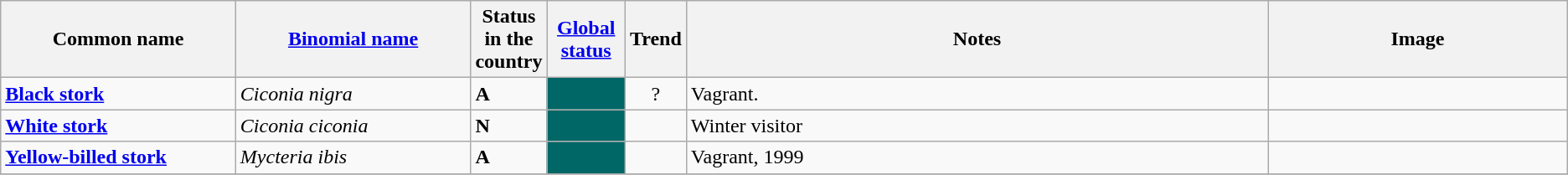<table class="wikitable sortable">
<tr>
<th width="15%">Common name</th>
<th width="15%"><a href='#'>Binomial name</a></th>
<th width="1%">Status in the country</th>
<th width="5%"><a href='#'>Global status</a></th>
<th width="1%">Trend</th>
<th class="unsortable">Notes</th>
<th class="unsortable">Image</th>
</tr>
<tr>
<td><strong><a href='#'>Black stork</a></strong></td>
<td><em>Ciconia nigra</em></td>
<td><strong>A</strong></td>
<td align=center style="background: #006666"></td>
<td align=center>?</td>
<td>Vagrant.</td>
<td></td>
</tr>
<tr>
<td><strong><a href='#'>White stork</a></strong></td>
<td><em>Ciconia ciconia</em></td>
<td><strong>N</strong></td>
<td align=center style="background: #006666"></td>
<td align=center></td>
<td>Winter visitor</td>
<td></td>
</tr>
<tr>
<td><strong><a href='#'>Yellow-billed stork</a></strong></td>
<td><em>Mycteria ibis</em></td>
<td><strong>A</strong></td>
<td align=center style="background: #006666"></td>
<td align=center></td>
<td>Vagrant, 1999</td>
<td></td>
</tr>
<tr>
</tr>
</table>
